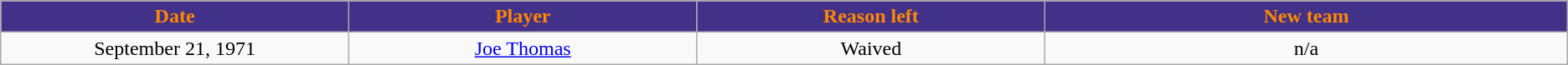<table class="wikitable sortable sortable">
<tr>
<th style="background:#423189; color:#FF8800" width="10%">Date</th>
<th style="background:#423189; color:#FF8800" width="10%">Player</th>
<th style="background:#423189; color:#FF8800" width="10%">Reason left</th>
<th style="background:#423189; color:#FF8800" width="15%">New team</th>
</tr>
<tr style="text-align: center">
<td>September 21, 1971</td>
<td><a href='#'>Joe Thomas</a></td>
<td>Waived</td>
<td>n/a</td>
</tr>
</table>
